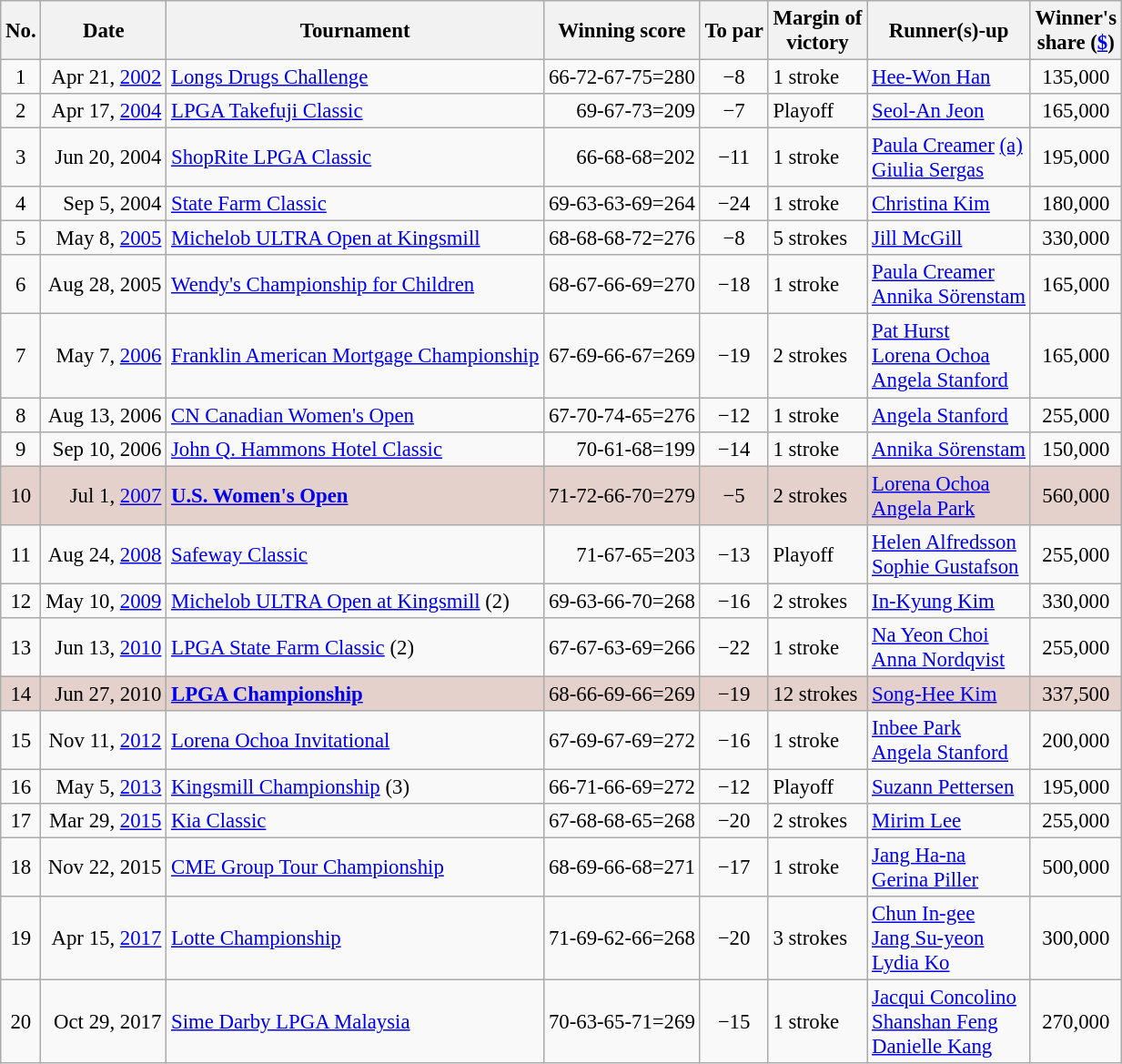<table class="wikitable" style="font-size:95%;">
<tr>
<th>No.</th>
<th>Date</th>
<th>Tournament</th>
<th>Winning score</th>
<th>To par</th>
<th>Margin of<br>victory</th>
<th>Runner(s)-up</th>
<th>Winner's<br>share (<a href='#'>$</a>)</th>
</tr>
<tr>
<td align=center>1</td>
<td align=right>Apr 21, <a href='#'>2002</a></td>
<td><a href='#'>Longs Drugs Challenge</a></td>
<td align=right>66-72-67-75=280</td>
<td align=center>−8</td>
<td>1 stroke</td>
<td> <a href='#'>Hee-Won Han</a></td>
<td align=center>135,000</td>
</tr>
<tr>
<td align=center>2</td>
<td align=right>Apr 17, <a href='#'>2004</a></td>
<td><a href='#'>LPGA Takefuji Classic</a></td>
<td align=right>69-67-73=209</td>
<td align=center>−7</td>
<td>Playoff</td>
<td> <a href='#'>Seol-An Jeon</a></td>
<td align=center>165,000</td>
</tr>
<tr>
<td align=center>3</td>
<td align=right>Jun 20, 2004</td>
<td><a href='#'>ShopRite LPGA Classic</a></td>
<td align=right>66-68-68=202</td>
<td align=center>−11</td>
<td>1 stroke</td>
<td> <a href='#'>Paula Creamer</a> <a href='#'>(a)</a><br> <a href='#'>Giulia Sergas</a></td>
<td align=center>195,000</td>
</tr>
<tr>
<td align=center>4</td>
<td align=right>Sep 5, 2004</td>
<td><a href='#'>State Farm Classic</a></td>
<td align=right>69-63-63-69=264</td>
<td align=center>−24</td>
<td>1 stroke</td>
<td> <a href='#'>Christina Kim</a></td>
<td align=center>180,000</td>
</tr>
<tr>
<td align=center>5</td>
<td align=right>May 8, <a href='#'>2005</a></td>
<td><a href='#'>Michelob ULTRA Open at Kingsmill</a></td>
<td align=right>68-68-68-72=276</td>
<td align=center>−8</td>
<td>5 strokes</td>
<td> <a href='#'>Jill McGill</a></td>
<td align=center>330,000</td>
</tr>
<tr>
<td align=center>6</td>
<td align=right>Aug 28, 2005</td>
<td><a href='#'>Wendy's Championship for Children</a></td>
<td align=right>68-67-66-69=270</td>
<td align=center>−18</td>
<td>1 stroke</td>
<td> <a href='#'>Paula Creamer</a><br> <a href='#'>Annika Sörenstam</a></td>
<td align=center>165,000</td>
</tr>
<tr>
<td align=center>7</td>
<td align=right>May 7, <a href='#'>2006</a></td>
<td><a href='#'>Franklin American Mortgage Championship</a></td>
<td align=right>67-69-66-67=269</td>
<td align=center>−19</td>
<td>2 strokes</td>
<td> <a href='#'>Pat Hurst</a><br> <a href='#'>Lorena Ochoa</a><br> <a href='#'>Angela Stanford</a></td>
<td align=center>165,000</td>
</tr>
<tr>
<td align=center>8</td>
<td align=right>Aug 13, 2006</td>
<td><a href='#'>CN Canadian Women's Open</a></td>
<td align=right>67-70-74-65=276</td>
<td align=center>−12</td>
<td>1 stroke</td>
<td> <a href='#'>Angela Stanford</a></td>
<td align=center>255,000</td>
</tr>
<tr>
<td align=center>9</td>
<td align=right>Sep 10, 2006</td>
<td><a href='#'>John Q. Hammons Hotel Classic</a></td>
<td align=right>70-61-68=199</td>
<td align=center>−14</td>
<td>1 stroke</td>
<td> <a href='#'>Annika Sörenstam</a></td>
<td align=center>150,000</td>
</tr>
<tr style="background:#e5d1cb;">
<td align=center>10</td>
<td align=right>Jul 1, <a href='#'>2007</a></td>
<td><strong><a href='#'>U.S. Women's Open</a></strong></td>
<td align=right>71-72-66-70=279</td>
<td align=center>−5</td>
<td>2 strokes</td>
<td> <a href='#'>Lorena Ochoa</a><br> <a href='#'>Angela Park</a></td>
<td align=center>560,000</td>
</tr>
<tr>
<td align=center>11</td>
<td align=right>Aug 24, <a href='#'>2008</a></td>
<td><a href='#'>Safeway Classic</a></td>
<td align=right>71-67-65=203</td>
<td align=center>−13</td>
<td>Playoff</td>
<td> <a href='#'>Helen Alfredsson</a><br> <a href='#'>Sophie Gustafson</a></td>
<td align=center>255,000</td>
</tr>
<tr>
<td align=center>12</td>
<td align=right>May 10, <a href='#'>2009</a></td>
<td><a href='#'>Michelob ULTRA Open at Kingsmill</a> (2)</td>
<td align=right>69-63-66-70=268</td>
<td align=center>−16</td>
<td>2 strokes</td>
<td> <a href='#'>In-Kyung Kim</a></td>
<td align=center>330,000</td>
</tr>
<tr>
<td align=center>13</td>
<td align=right>Jun 13, <a href='#'>2010</a></td>
<td><a href='#'>LPGA State Farm Classic</a> (2)</td>
<td align=right>67-67-63-69=266</td>
<td align=center>−22</td>
<td>1 stroke</td>
<td> <a href='#'>Na Yeon Choi</a><br> <a href='#'>Anna Nordqvist</a></td>
<td align=center>255,000</td>
</tr>
<tr style="background:#e5d1cb;">
<td align=center>14</td>
<td align=right>Jun 27, 2010</td>
<td><strong><a href='#'>LPGA Championship</a></strong></td>
<td align=right>68-66-69-66=269</td>
<td align=center>−19</td>
<td>12 strokes</td>
<td> <a href='#'>Song-Hee Kim</a></td>
<td align=center>337,500</td>
</tr>
<tr>
<td align=center>15</td>
<td align=right>Nov 11, <a href='#'>2012</a></td>
<td><a href='#'>Lorena Ochoa Invitational</a></td>
<td align=right>67-69-67-69=272</td>
<td align=center>−16</td>
<td>1 stroke</td>
<td> <a href='#'>Inbee Park</a><br> <a href='#'>Angela Stanford</a></td>
<td align=center>200,000</td>
</tr>
<tr>
<td align=center>16</td>
<td align=right>May 5, <a href='#'>2013</a></td>
<td><a href='#'>Kingsmill Championship</a> (3)</td>
<td align=right>66-71-66-69=272</td>
<td align=center>−12</td>
<td>Playoff</td>
<td> <a href='#'>Suzann Pettersen</a></td>
<td align=center>195,000</td>
</tr>
<tr>
<td align=center>17</td>
<td align=right>Mar 29, <a href='#'>2015</a></td>
<td><a href='#'>Kia Classic</a></td>
<td align=right>67-68-68-65=268</td>
<td align=center>−20</td>
<td>2 strokes</td>
<td> <a href='#'>Mirim Lee</a></td>
<td align=center>255,000</td>
</tr>
<tr>
<td align=center>18</td>
<td align=right>Nov 22, 2015</td>
<td><a href='#'>CME Group Tour Championship</a></td>
<td align=right>68-69-66-68=271</td>
<td align=center>−17</td>
<td>1 stroke</td>
<td> <a href='#'>Jang Ha-na</a> <br>  <a href='#'>Gerina Piller</a></td>
<td align=center>500,000</td>
</tr>
<tr>
<td align=center>19</td>
<td align=right>Apr 15, <a href='#'>2017</a></td>
<td><a href='#'>Lotte Championship</a></td>
<td align=right>71-69-62-66=268</td>
<td align=center>−20</td>
<td>3 strokes</td>
<td> <a href='#'>Chun In-gee</a><br> <a href='#'>Jang Su-yeon</a><br> <a href='#'>Lydia Ko</a></td>
<td align=center>300,000</td>
</tr>
<tr>
<td align=center>20</td>
<td align=right>Oct 29, 2017</td>
<td><a href='#'>Sime Darby LPGA Malaysia</a></td>
<td align=right>70-63-65-71=269</td>
<td align=center>−15</td>
<td>1 stroke</td>
<td> <a href='#'>Jacqui Concolino</a><br> <a href='#'>Shanshan Feng</a><br> <a href='#'>Danielle Kang</a></td>
<td align=center>270,000</td>
</tr>
</table>
